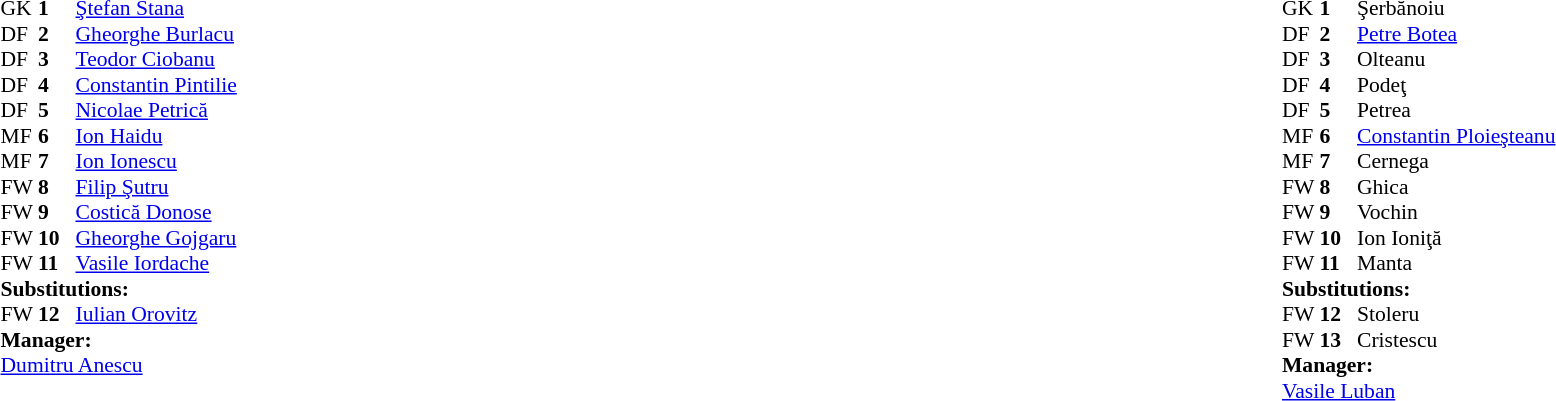<table style="width:100%;">
<tr>
<td style="vertical-align:top; width:50%;"><br><table style="font-size: 90%" cellspacing="0" cellpadding="0">
<tr>
<th width=25></th>
<th width=25></th>
</tr>
<tr>
<td>GK</td>
<td><strong>1</strong></td>
<td> <a href='#'>Ştefan Stana</a></td>
</tr>
<tr>
<td>DF</td>
<td><strong>2</strong></td>
<td> <a href='#'>Gheorghe Burlacu</a></td>
</tr>
<tr>
<td>DF</td>
<td><strong>3</strong></td>
<td> <a href='#'>Teodor Ciobanu</a></td>
</tr>
<tr>
<td>DF</td>
<td><strong>4</strong></td>
<td> <a href='#'>Constantin Pintilie</a></td>
</tr>
<tr>
<td>DF</td>
<td><strong>5</strong></td>
<td> <a href='#'>Nicolae Petrică</a></td>
</tr>
<tr>
<td>MF</td>
<td><strong>6</strong></td>
<td> <a href='#'>Ion Haidu</a></td>
</tr>
<tr>
<td>MF</td>
<td><strong>7</strong></td>
<td> <a href='#'>Ion Ionescu</a></td>
</tr>
<tr>
<td>FW</td>
<td><strong>8</strong></td>
<td> <a href='#'>Filip Şutru</a> </td>
</tr>
<tr>
<td>FW</td>
<td><strong>9</strong></td>
<td> <a href='#'>Costică Donose</a></td>
</tr>
<tr>
<td>FW</td>
<td><strong>10</strong></td>
<td> <a href='#'>Gheorghe Gojgaru</a></td>
</tr>
<tr>
<td>FW</td>
<td><strong>11</strong></td>
<td>  <a href='#'>Vasile Iordache</a></td>
</tr>
<tr>
<td colspan=3><strong>Substitutions:</strong></td>
</tr>
<tr>
<td>FW</td>
<td><strong>12</strong></td>
<td> <a href='#'>Iulian Orovitz</a> </td>
</tr>
<tr>
<td colspan=3><strong>Manager:</strong></td>
</tr>
<tr>
<td colspan=4> <a href='#'>Dumitru Anescu</a></td>
</tr>
</table>
</td>
<td valign="top"></td>
<td style="vertical-align:top; width:50%;"><br><table cellspacing="0" cellpadding="0" style="font-size:90%; margin:auto;">
<tr>
<th width=25></th>
<th width=25></th>
</tr>
<tr>
<td>GK</td>
<td><strong>1</strong></td>
<td> Şerbănoiu</td>
</tr>
<tr>
<td>DF</td>
<td><strong>2</strong></td>
<td> <a href='#'>Petre Botea</a></td>
</tr>
<tr>
<td>DF</td>
<td><strong>3</strong></td>
<td> Olteanu</td>
</tr>
<tr>
<td>DF</td>
<td><strong>4</strong></td>
<td> Podeţ</td>
</tr>
<tr>
<td>DF</td>
<td><strong>5</strong></td>
<td> Petrea</td>
</tr>
<tr>
<td>MF</td>
<td><strong>6</strong></td>
<td> <a href='#'>Constantin Ploieşteanu</a></td>
</tr>
<tr>
<td>MF</td>
<td><strong>7</strong></td>
<td> Cernega</td>
</tr>
<tr>
<td>FW</td>
<td><strong>8</strong></td>
<td> Ghica </td>
</tr>
<tr>
<td>FW</td>
<td><strong>9</strong></td>
<td> Vochin</td>
</tr>
<tr>
<td>FW</td>
<td><strong>10</strong></td>
<td> Ion Ioniţă</td>
</tr>
<tr>
<td>FW</td>
<td><strong>11</strong></td>
<td> Manta</td>
</tr>
<tr>
<td colspan=3><strong>Substitutions:</strong></td>
</tr>
<tr>
<td>FW</td>
<td><strong>12</strong></td>
<td> Stoleru  </td>
</tr>
<tr>
<td>FW</td>
<td><strong>13</strong></td>
<td> Cristescu </td>
</tr>
<tr>
<td colspan=3><strong>Manager:</strong></td>
</tr>
<tr>
<td colspan=4> <a href='#'>Vasile Luban</a></td>
</tr>
</table>
</td>
</tr>
</table>
